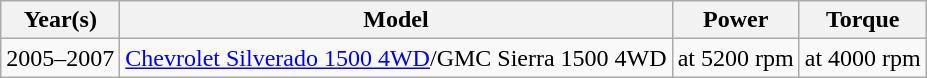<table class="wikitable">
<tr>
<th scope="col">Year(s)</th>
<th scope="col">Model</th>
<th scope="col">Power</th>
<th scope="col">Torque</th>
</tr>
<tr>
<td>2005–2007</td>
<td><a href='#'>Chevrolet Silverado 1500 4WD</a>/GMC Sierra 1500 4WD</td>
<td> at 5200 rpm</td>
<td> at 4000 rpm</td>
</tr>
</table>
